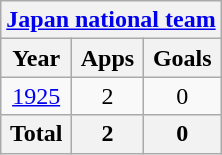<table class="wikitable" style="text-align:center">
<tr>
<th colspan=3><a href='#'>Japan national team</a></th>
</tr>
<tr>
<th>Year</th>
<th>Apps</th>
<th>Goals</th>
</tr>
<tr>
<td><a href='#'>1925</a></td>
<td>2</td>
<td>0</td>
</tr>
<tr>
<th>Total</th>
<th>2</th>
<th>0</th>
</tr>
</table>
